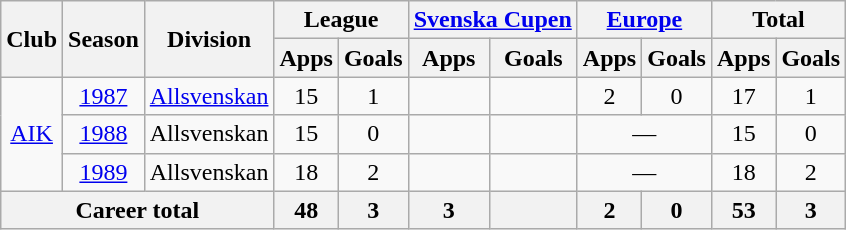<table class="wikitable" style="text-align:center">
<tr>
<th rowspan="2">Club</th>
<th rowspan="2">Season</th>
<th rowspan="2">Division</th>
<th colspan="2">League</th>
<th colspan="2"><a href='#'>Svenska Cupen</a></th>
<th colspan="2"><a href='#'>Europe</a></th>
<th colspan="2">Total</th>
</tr>
<tr>
<th>Apps</th>
<th>Goals</th>
<th>Apps</th>
<th>Goals</th>
<th>Apps</th>
<th>Goals</th>
<th>Apps</th>
<th>Goals</th>
</tr>
<tr>
<td rowspan="3"><a href='#'>AIK</a></td>
<td><a href='#'>1987</a></td>
<td><a href='#'>Allsvenskan</a></td>
<td>15</td>
<td>1</td>
<td></td>
<td></td>
<td>2</td>
<td>0</td>
<td>17</td>
<td>1</td>
</tr>
<tr>
<td><a href='#'>1988</a></td>
<td>Allsvenskan</td>
<td>15</td>
<td>0</td>
<td></td>
<td></td>
<td colspan="2">—</td>
<td>15</td>
<td>0</td>
</tr>
<tr>
<td><a href='#'>1989</a></td>
<td>Allsvenskan</td>
<td>18</td>
<td>2</td>
<td></td>
<td></td>
<td colspan="2">—</td>
<td>18</td>
<td>2</td>
</tr>
<tr>
<th colspan="3">Career total</th>
<th>48</th>
<th>3</th>
<th>3</th>
<th></th>
<th>2</th>
<th>0</th>
<th>53</th>
<th>3</th>
</tr>
</table>
